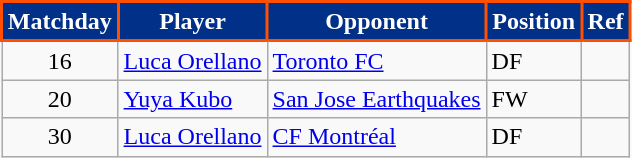<table class="wikitable">
<tr>
<th style="background:#003087; color:#FFFFFF; border:2px solid #FE5000;" scope="col">Matchday</th>
<th style="background:#003087; color:#FFFFFF; border:2px solid #FE5000;" scope="col">Player</th>
<th style="background:#003087; color:#FFFFFF; border:2px solid #FE5000;" scope="col">Opponent</th>
<th style="background:#003087; color:#FFFFFF; border:2px solid #FE5000;" scope="col">Position</th>
<th style="background:#003087; color:#FFFFFF; border:2px solid #FE5000;" scope="col">Ref</th>
</tr>
<tr>
<td align=center rowspan="1">16</td>
<td> <a href='#'>Luca Orellano</a></td>
<td><a href='#'>Toronto FC</a></td>
<td>DF</td>
<td></td>
</tr>
<tr>
<td align=center rowspan="1">20</td>
<td> <a href='#'>Yuya Kubo</a></td>
<td><a href='#'>San Jose Earthquakes</a></td>
<td>FW</td>
<td></td>
</tr>
<tr>
<td align=center rowspan="1">30</td>
<td> <a href='#'>Luca Orellano</a></td>
<td><a href='#'>CF Montréal</a></td>
<td>DF</td>
<td></td>
</tr>
</table>
